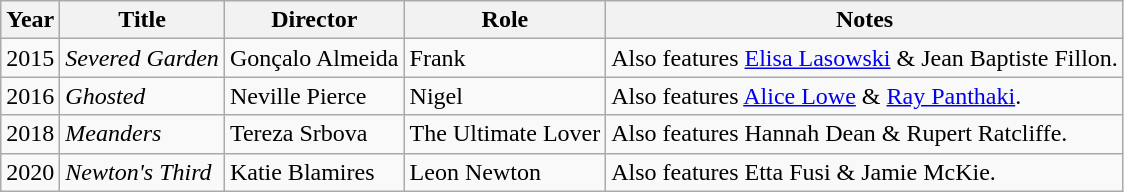<table class="wikitable sortable">
<tr>
<th>Year</th>
<th>Title</th>
<th>Director</th>
<th>Role</th>
<th class="unsortable">Notes</th>
</tr>
<tr>
<td>2015</td>
<td><em>Severed Garden</em></td>
<td>Gonçalo Almeida</td>
<td>Frank</td>
<td>Also features <a href='#'>Elisa Lasowski</a> & Jean Baptiste Fillon.</td>
</tr>
<tr>
<td>2016</td>
<td><em>Ghosted</em></td>
<td>Neville Pierce</td>
<td>Nigel</td>
<td>Also features <a href='#'>Alice Lowe</a> & <a href='#'>Ray Panthaki</a>.</td>
</tr>
<tr>
<td>2018</td>
<td><em>Meanders</em></td>
<td>Tereza Srbova</td>
<td>The Ultimate Lover</td>
<td>Also features Hannah Dean & Rupert Ratcliffe.</td>
</tr>
<tr>
<td>2020</td>
<td><em>Newton's Third</em></td>
<td>Katie Blamires</td>
<td>Leon Newton</td>
<td>Also features Etta Fusi & Jamie McKie.</td>
</tr>
</table>
